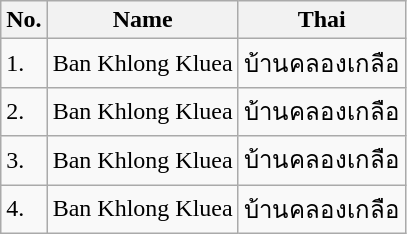<table class="wikitable sortable">
<tr>
<th>No.</th>
<th>Name</th>
<th>Thai</th>
</tr>
<tr>
<td>1.</td>
<td>Ban Khlong Kluea</td>
<td>บ้านคลองเกลือ</td>
</tr>
<tr>
<td>2.</td>
<td>Ban Khlong Kluea</td>
<td>บ้านคลองเกลือ</td>
</tr>
<tr>
<td>3.</td>
<td>Ban Khlong Kluea</td>
<td>บ้านคลองเกลือ</td>
</tr>
<tr>
<td>4.</td>
<td>Ban Khlong Kluea</td>
<td>บ้านคลองเกลือ</td>
</tr>
</table>
